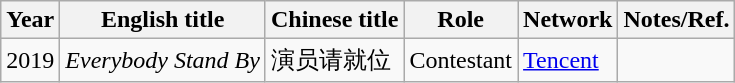<table class="wikitable">
<tr>
<th>Year</th>
<th>English title</th>
<th>Chinese title</th>
<th>Role</th>
<th>Network</th>
<th>Notes/Ref.</th>
</tr>
<tr>
<td>2019</td>
<td><em>Everybody Stand By</em></td>
<td>演员请就位</td>
<td>Contestant</td>
<td><a href='#'>Tencent</a></td>
<td></td>
</tr>
</table>
